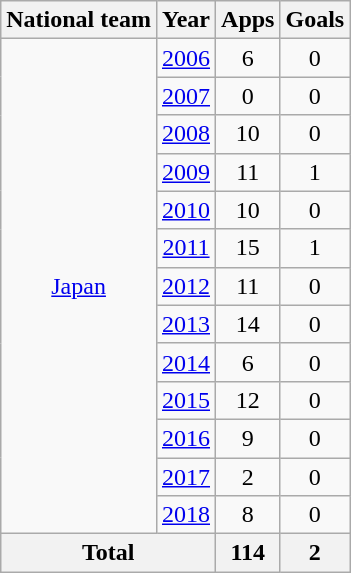<table class="wikitable" style="text-align:center">
<tr>
<th>National team</th>
<th>Year</th>
<th>Apps</th>
<th>Goals</th>
</tr>
<tr>
<td rowspan="13"><a href='#'>Japan</a></td>
<td><a href='#'>2006</a></td>
<td>6</td>
<td>0</td>
</tr>
<tr>
<td><a href='#'>2007</a></td>
<td>0</td>
<td>0</td>
</tr>
<tr>
<td><a href='#'>2008</a></td>
<td>10</td>
<td>0</td>
</tr>
<tr>
<td><a href='#'>2009</a></td>
<td>11</td>
<td>1</td>
</tr>
<tr>
<td><a href='#'>2010</a></td>
<td>10</td>
<td>0</td>
</tr>
<tr>
<td><a href='#'>2011</a></td>
<td>15</td>
<td>1</td>
</tr>
<tr>
<td><a href='#'>2012</a></td>
<td>11</td>
<td>0</td>
</tr>
<tr>
<td><a href='#'>2013</a></td>
<td>14</td>
<td>0</td>
</tr>
<tr>
<td><a href='#'>2014</a></td>
<td>6</td>
<td>0</td>
</tr>
<tr>
<td><a href='#'>2015</a></td>
<td>12</td>
<td>0</td>
</tr>
<tr>
<td><a href='#'>2016</a></td>
<td>9</td>
<td>0</td>
</tr>
<tr>
<td><a href='#'>2017</a></td>
<td>2</td>
<td>0</td>
</tr>
<tr>
<td><a href='#'>2018</a></td>
<td>8</td>
<td>0</td>
</tr>
<tr>
<th colspan="2">Total</th>
<th>114</th>
<th>2</th>
</tr>
</table>
